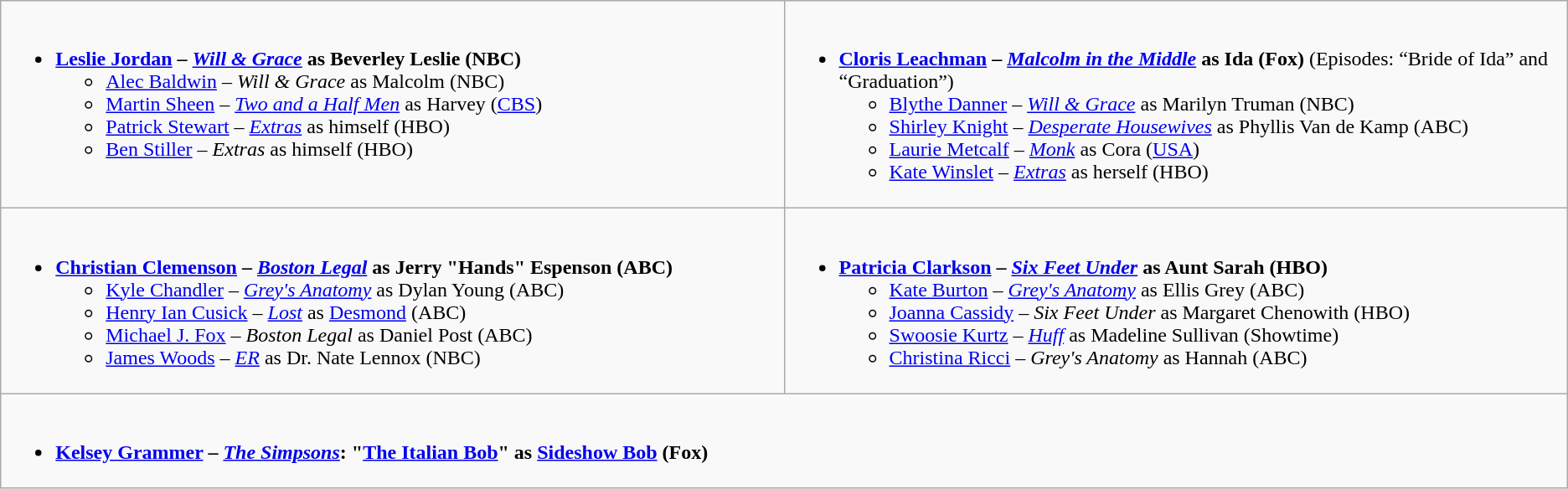<table class="wikitable">
<tr>
<td style="vertical-align:top;" width="50%"><br><ul><li><strong><a href='#'>Leslie Jordan</a> – <em><a href='#'>Will & Grace</a></em> as Beverley Leslie (NBC)</strong><ul><li><a href='#'>Alec Baldwin</a> – <em>Will & Grace</em> as Malcolm (NBC)</li><li><a href='#'>Martin Sheen</a> – <em><a href='#'>Two and a Half Men</a></em> as Harvey (<a href='#'>CBS</a>)</li><li><a href='#'>Patrick Stewart</a> – <em><a href='#'>Extras</a></em> as himself (HBO)</li><li><a href='#'>Ben Stiller</a> – <em>Extras</em> as himself (HBO)</li></ul></li></ul></td>
<td style="vertical-align:top;" width="50%"><br><ul><li><strong><a href='#'>Cloris Leachman</a> – <em><a href='#'>Malcolm in the Middle</a></em> as Ida (Fox)</strong> (Episodes: “Bride of Ida” and “Graduation”)<ul><li><a href='#'>Blythe Danner</a> – <em><a href='#'>Will & Grace</a></em> as Marilyn Truman (NBC)</li><li><a href='#'>Shirley Knight</a> – <em><a href='#'>Desperate Housewives</a></em> as Phyllis Van de Kamp (ABC)</li><li><a href='#'>Laurie Metcalf</a> – <em><a href='#'>Monk</a></em> as Cora (<a href='#'>USA</a>)</li><li><a href='#'>Kate Winslet</a> – <em><a href='#'>Extras</a></em> as herself (HBO)</li></ul></li></ul></td>
</tr>
<tr>
<td style="vertical-align:top;" width="50%"><br><ul><li><strong><a href='#'>Christian Clemenson</a> – <em><a href='#'>Boston Legal</a></em> as Jerry "Hands" Espenson (ABC)</strong><ul><li><a href='#'>Kyle Chandler</a> – <em><a href='#'>Grey's Anatomy</a></em> as Dylan Young (ABC)</li><li><a href='#'>Henry Ian Cusick</a> – <em><a href='#'>Lost</a></em> as <a href='#'>Desmond</a> (ABC)</li><li><a href='#'>Michael J. Fox</a> – <em>Boston Legal</em> as Daniel Post (ABC)</li><li><a href='#'>James Woods</a> – <em><a href='#'>ER</a></em> as Dr. Nate Lennox (NBC)</li></ul></li></ul></td>
<td style="vertical-align:top;" width="50%"><br><ul><li><strong><a href='#'>Patricia Clarkson</a> – <em><a href='#'>Six Feet Under</a></em> as Aunt Sarah (HBO)</strong><ul><li><a href='#'>Kate Burton</a> – <em><a href='#'>Grey's Anatomy</a></em> as Ellis Grey (ABC)</li><li><a href='#'>Joanna Cassidy</a> – <em>Six Feet Under</em> as Margaret Chenowith (HBO)</li><li><a href='#'>Swoosie Kurtz</a> – <em><a href='#'>Huff</a></em> as Madeline Sullivan (Showtime)</li><li><a href='#'>Christina Ricci</a> – <em>Grey's Anatomy</em> as Hannah (ABC)</li></ul></li></ul></td>
</tr>
<tr>
<td style="vertical-align:top;" width="50%" colspan="2"><br><ul><li><strong><a href='#'>Kelsey Grammer</a> – <em><a href='#'>The Simpsons</a></em>: "<a href='#'>The Italian Bob</a>" as <a href='#'>Sideshow Bob</a> (Fox)</strong></li></ul></td>
</tr>
</table>
